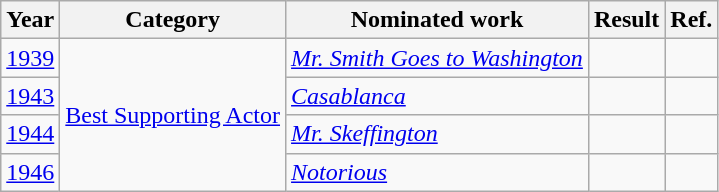<table class="wikitable">
<tr>
<th>Year</th>
<th>Category</th>
<th>Nominated work</th>
<th>Result</th>
<th>Ref.</th>
</tr>
<tr>
<td><a href='#'>1939</a></td>
<td rowspan="4"><a href='#'>Best Supporting Actor</a></td>
<td><em><a href='#'>Mr. Smith Goes to Washington</a></em></td>
<td></td>
<td align="center"></td>
</tr>
<tr>
<td><a href='#'>1943</a></td>
<td><em><a href='#'>Casablanca</a></em></td>
<td></td>
<td align="center"></td>
</tr>
<tr>
<td><a href='#'>1944</a></td>
<td><em><a href='#'>Mr. Skeffington</a></em></td>
<td></td>
<td align="center"></td>
</tr>
<tr>
<td><a href='#'>1946</a></td>
<td><em><a href='#'>Notorious</a></em></td>
<td></td>
<td align="center"></td>
</tr>
</table>
